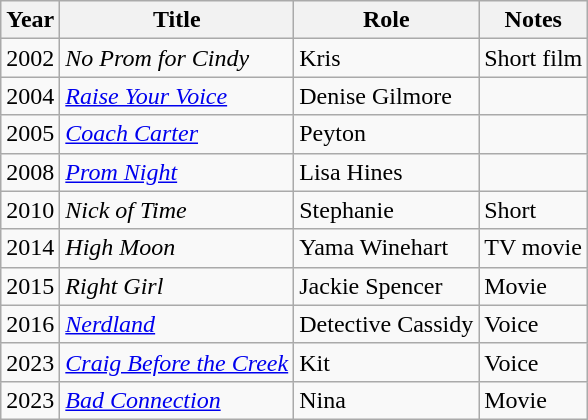<table class="wikitable sortable">
<tr>
<th>Year</th>
<th>Title</th>
<th>Role</th>
<th class="unsortable">Notes</th>
</tr>
<tr>
<td>2002</td>
<td><em>No Prom for Cindy</em></td>
<td>Kris</td>
<td>Short film</td>
</tr>
<tr>
<td>2004</td>
<td><em><a href='#'>Raise Your Voice</a></em></td>
<td>Denise Gilmore</td>
<td></td>
</tr>
<tr>
<td>2005</td>
<td><em><a href='#'>Coach Carter</a></em></td>
<td>Peyton</td>
<td></td>
</tr>
<tr>
<td>2008</td>
<td><em><a href='#'>Prom Night</a></em></td>
<td>Lisa Hines</td>
<td></td>
</tr>
<tr>
<td>2010</td>
<td><em>Nick of Time</em></td>
<td>Stephanie</td>
<td>Short</td>
</tr>
<tr>
<td>2014</td>
<td><em>High Moon</em></td>
<td>Yama Winehart</td>
<td>TV movie</td>
</tr>
<tr>
<td>2015</td>
<td><em>Right Girl</em></td>
<td>Jackie Spencer</td>
<td>Movie</td>
</tr>
<tr>
<td>2016</td>
<td><em><a href='#'>Nerdland</a></em></td>
<td>Detective Cassidy</td>
<td>Voice</td>
</tr>
<tr>
<td>2023</td>
<td><em><a href='#'>Craig Before the Creek</a></em></td>
<td>Kit</td>
<td>Voice</td>
</tr>
<tr>
<td>2023</td>
<td><em><a href='#'>Bad Connection</a></em></td>
<td>Nina</td>
<td>Movie</td>
</tr>
</table>
